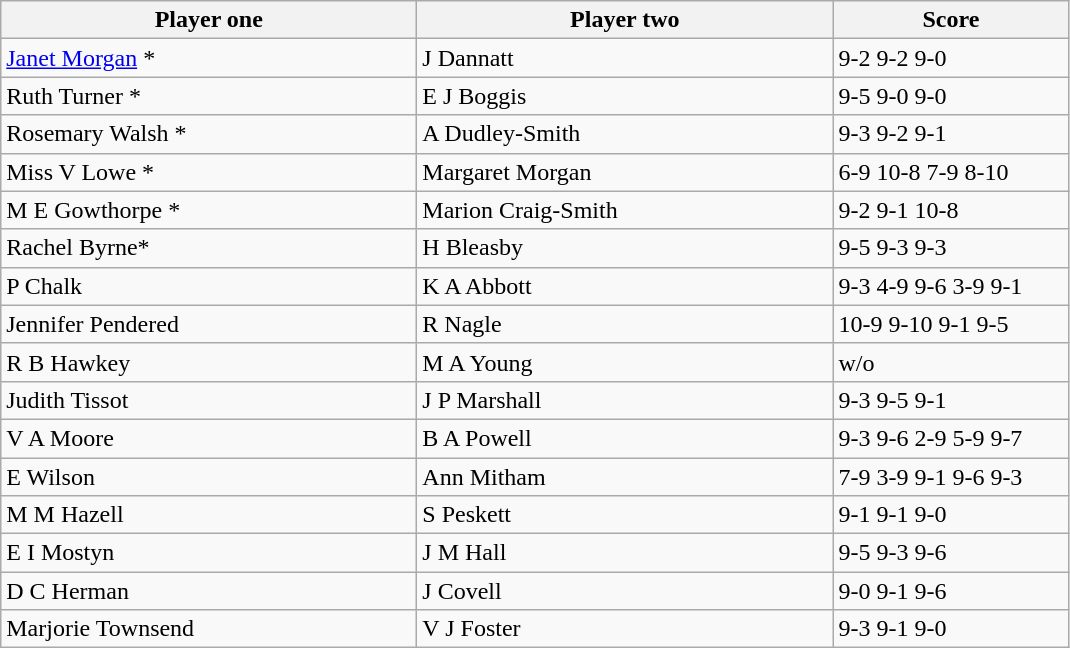<table class="wikitable">
<tr>
<th width=270>Player one</th>
<th width=270>Player two</th>
<th width=150>Score</th>
</tr>
<tr>
<td><a href='#'>Janet Morgan</a> *</td>
<td> J Dannatt</td>
<td>9-2 9-2 9-0</td>
</tr>
<tr>
<td> Ruth Turner *</td>
<td> E J Boggis</td>
<td>9-5 9-0 9-0</td>
</tr>
<tr>
<td> Rosemary Walsh *</td>
<td> A Dudley-Smith</td>
<td>9-3 9-2 9-1</td>
</tr>
<tr>
<td> Miss V Lowe *</td>
<td> Margaret Morgan</td>
<td>6-9 10-8 7-9 8-10</td>
</tr>
<tr>
<td> M E Gowthorpe *</td>
<td> Marion Craig-Smith</td>
<td>9-2 9-1 10-8</td>
</tr>
<tr>
<td> Rachel Byrne*</td>
<td> H Bleasby</td>
<td>9-5 9-3 9-3</td>
</tr>
<tr>
<td> P Chalk</td>
<td> K A Abbott</td>
<td>9-3 4-9 9-6 3-9 9-1</td>
</tr>
<tr>
<td> Jennifer Pendered</td>
<td> R Nagle</td>
<td>10-9 9-10 9-1 9-5</td>
</tr>
<tr>
<td> R B Hawkey</td>
<td> M A Young</td>
<td>w/o</td>
</tr>
<tr>
<td> Judith Tissot</td>
<td> J P Marshall</td>
<td>9-3 9-5 9-1</td>
</tr>
<tr>
<td> V A Moore</td>
<td> B A Powell</td>
<td>9-3 9-6 2-9 5-9 9-7</td>
</tr>
<tr>
<td> E Wilson</td>
<td> Ann Mitham</td>
<td>7-9 3-9 9-1 9-6 9-3</td>
</tr>
<tr>
<td> M M Hazell</td>
<td> S Peskett</td>
<td>9-1 9-1 9-0</td>
</tr>
<tr>
<td> E I Mostyn</td>
<td> J M Hall</td>
<td>9-5 9-3 9-6</td>
</tr>
<tr>
<td> D C Herman</td>
<td> J Covell</td>
<td>9-0 9-1 9-6</td>
</tr>
<tr>
<td> Marjorie Townsend</td>
<td> V J Foster</td>
<td>9-3 9-1 9-0</td>
</tr>
</table>
